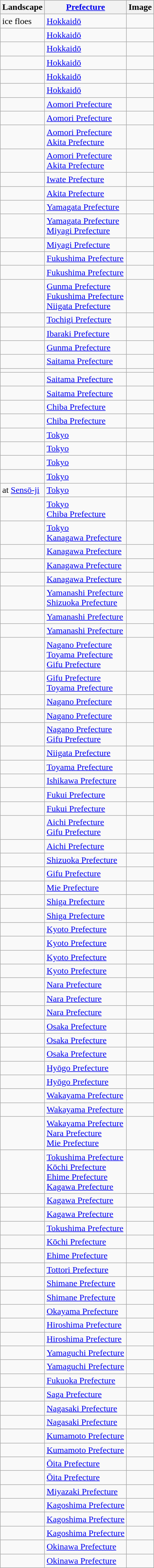<table class="wikitable sortable">
<tr>
<th>Landscape</th>
<th><a href='#'>Prefecture</a></th>
<th>Image</th>
</tr>
<tr>
<td> ice floes</td>
<td><a href='#'>Hokkaidō</a></td>
<td></td>
</tr>
<tr>
<td></td>
<td><a href='#'>Hokkaidō</a></td>
<td></td>
</tr>
<tr>
<td></td>
<td><a href='#'>Hokkaidō</a></td>
<td></td>
</tr>
<tr>
<td></td>
<td><a href='#'>Hokkaidō</a></td>
<td></td>
</tr>
<tr>
<td></td>
<td><a href='#'>Hokkaidō</a></td>
<td></td>
</tr>
<tr>
<td></td>
<td><a href='#'>Hokkaidō</a></td>
<td></td>
</tr>
<tr>
<td></td>
<td><a href='#'>Aomori Prefecture</a></td>
<td></td>
</tr>
<tr>
<td></td>
<td><a href='#'>Aomori Prefecture</a></td>
<td></td>
</tr>
<tr>
<td></td>
<td><a href='#'>Aomori Prefecture</a><br><a href='#'>Akita Prefecture</a></td>
<td></td>
</tr>
<tr>
<td></td>
<td><a href='#'>Aomori Prefecture</a><br><a href='#'>Akita Prefecture</a></td>
<td></td>
</tr>
<tr>
<td></td>
<td><a href='#'>Iwate Prefecture</a></td>
<td></td>
</tr>
<tr>
<td></td>
<td><a href='#'>Akita Prefecture</a></td>
<td></td>
</tr>
<tr>
<td></td>
<td><a href='#'>Yamagata Prefecture</a></td>
<td></td>
</tr>
<tr>
<td></td>
<td><a href='#'>Yamagata Prefecture</a><br><a href='#'>Miyagi Prefecture</a></td>
<td></td>
</tr>
<tr>
<td></td>
<td><a href='#'>Miyagi Prefecture</a></td>
<td></td>
</tr>
<tr>
<td></td>
<td><a href='#'>Fukushima Prefecture</a></td>
<td></td>
</tr>
<tr>
<td></td>
<td><a href='#'>Fukushima Prefecture</a></td>
<td></td>
</tr>
<tr>
<td></td>
<td><a href='#'>Gunma Prefecture</a><br><a href='#'>Fukushima Prefecture</a><br><a href='#'>Niigata Prefecture</a></td>
<td></td>
</tr>
<tr>
<td></td>
<td><a href='#'>Tochigi Prefecture</a></td>
<td></td>
</tr>
<tr>
<td></td>
<td><a href='#'>Ibaraki Prefecture</a></td>
<td></td>
</tr>
<tr>
<td></td>
<td><a href='#'>Gunma Prefecture</a></td>
<td></td>
</tr>
<tr>
<td></td>
<td><a href='#'>Saitama Prefecture</a></td>
<td></td>
</tr>
<tr>
<td></td>
<td></td>
<td></td>
</tr>
<tr>
<td></td>
<td><a href='#'>Saitama Prefecture</a></td>
<td></td>
</tr>
<tr>
<td></td>
<td><a href='#'>Saitama Prefecture</a></td>
<td></td>
</tr>
<tr>
<td></td>
<td><a href='#'>Chiba Prefecture</a></td>
<td></td>
</tr>
<tr>
<td></td>
<td><a href='#'>Chiba Prefecture</a></td>
<td></td>
</tr>
<tr>
<td></td>
<td><a href='#'>Tokyo</a></td>
<td></td>
</tr>
<tr>
<td></td>
<td><a href='#'>Tokyo</a></td>
<td></td>
</tr>
<tr>
<td></td>
<td><a href='#'>Tokyo</a></td>
<td></td>
</tr>
<tr>
<td></td>
<td><a href='#'>Tokyo</a></td>
<td></td>
</tr>
<tr>
<td> at <a href='#'>Sensō-ji</a></td>
<td><a href='#'>Tokyo</a></td>
<td></td>
</tr>
<tr>
<td></td>
<td><a href='#'>Tokyo</a><br><a href='#'>Chiba Prefecture</a></td>
<td></td>
</tr>
<tr>
<td></td>
<td><a href='#'>Tokyo</a><br><a href='#'>Kanagawa Prefecture</a></td>
<td></td>
</tr>
<tr>
<td></td>
<td><a href='#'>Kanagawa Prefecture</a></td>
<td></td>
</tr>
<tr>
<td></td>
<td><a href='#'>Kanagawa Prefecture</a></td>
<td></td>
</tr>
<tr>
<td></td>
<td><a href='#'>Kanagawa Prefecture</a></td>
<td></td>
</tr>
<tr>
<td></td>
<td><a href='#'>Yamanashi Prefecture</a><br><a href='#'>Shizuoka Prefecture</a></td>
<td></td>
</tr>
<tr>
<td></td>
<td><a href='#'>Yamanashi Prefecture</a></td>
<td></td>
</tr>
<tr>
<td></td>
<td><a href='#'>Yamanashi Prefecture</a></td>
<td></td>
</tr>
<tr>
<td></td>
<td><a href='#'>Nagano Prefecture</a><br><a href='#'>Toyama Prefecture</a><br><a href='#'>Gifu Prefecture</a></td>
<td></td>
</tr>
<tr>
<td></td>
<td><a href='#'>Gifu Prefecture</a><br><a href='#'>Toyama Prefecture</a></td>
<td></td>
</tr>
<tr>
<td></td>
<td><a href='#'>Nagano Prefecture</a></td>
<td></td>
</tr>
<tr>
<td></td>
<td><a href='#'>Nagano Prefecture</a></td>
<td></td>
</tr>
<tr>
<td></td>
<td><a href='#'>Nagano Prefecture</a><br><a href='#'>Gifu Prefecture</a></td>
<td></td>
</tr>
<tr>
<td></td>
<td><a href='#'>Niigata Prefecture</a></td>
<td></td>
</tr>
<tr>
<td></td>
<td><a href='#'>Toyama Prefecture</a></td>
<td></td>
</tr>
<tr>
<td></td>
<td><a href='#'>Ishikawa Prefecture</a></td>
<td></td>
</tr>
<tr>
<td></td>
<td><a href='#'>Fukui Prefecture</a></td>
<td></td>
</tr>
<tr>
<td></td>
<td><a href='#'>Fukui Prefecture</a></td>
<td></td>
</tr>
<tr>
<td></td>
<td><a href='#'>Aichi Prefecture</a><br><a href='#'>Gifu Prefecture</a></td>
<td></td>
</tr>
<tr>
<td></td>
<td><a href='#'>Aichi Prefecture</a></td>
<td></td>
</tr>
<tr>
<td></td>
<td><a href='#'>Shizuoka Prefecture</a></td>
<td></td>
</tr>
<tr>
<td></td>
<td><a href='#'>Gifu Prefecture</a></td>
<td></td>
</tr>
<tr>
<td></td>
<td><a href='#'>Mie Prefecture</a></td>
<td></td>
</tr>
<tr>
<td></td>
<td><a href='#'>Shiga Prefecture</a></td>
<td></td>
</tr>
<tr>
<td></td>
<td><a href='#'>Shiga Prefecture</a></td>
<td></td>
</tr>
<tr>
<td></td>
<td><a href='#'>Kyoto Prefecture</a></td>
<td></td>
</tr>
<tr>
<td></td>
<td><a href='#'>Kyoto Prefecture</a></td>
<td></td>
</tr>
<tr>
<td></td>
<td><a href='#'>Kyoto Prefecture</a></td>
<td></td>
</tr>
<tr>
<td></td>
<td><a href='#'>Kyoto Prefecture</a></td>
<td></td>
</tr>
<tr>
<td></td>
<td><a href='#'>Nara Prefecture</a></td>
<td></td>
</tr>
<tr>
<td></td>
<td><a href='#'>Nara Prefecture</a></td>
<td></td>
</tr>
<tr>
<td></td>
<td><a href='#'>Nara Prefecture</a></td>
<td></td>
</tr>
<tr>
<td></td>
<td><a href='#'>Osaka Prefecture</a></td>
<td></td>
</tr>
<tr>
<td></td>
<td><a href='#'>Osaka Prefecture</a></td>
<td></td>
</tr>
<tr>
<td></td>
<td><a href='#'>Osaka Prefecture</a></td>
<td></td>
</tr>
<tr>
<td></td>
<td><a href='#'>Hyōgo Prefecture</a></td>
<td></td>
</tr>
<tr>
<td></td>
<td><a href='#'>Hyōgo Prefecture</a></td>
<td></td>
</tr>
<tr>
<td></td>
<td><a href='#'>Wakayama Prefecture</a></td>
<td></td>
</tr>
<tr>
<td></td>
<td><a href='#'>Wakayama Prefecture</a></td>
<td></td>
</tr>
<tr>
<td></td>
<td><a href='#'>Wakayama Prefecture</a><br><a href='#'>Nara Prefecture</a><br><a href='#'>Mie Prefecture</a></td>
<td></td>
</tr>
<tr>
<td></td>
<td><a href='#'>Tokushima Prefecture</a><br><a href='#'>Kōchi Prefecture</a><br><a href='#'>Ehime Prefecture</a><br><a href='#'>Kagawa Prefecture</a></td>
<td></td>
</tr>
<tr>
<td></td>
<td><a href='#'>Kagawa Prefecture</a></td>
<td></td>
</tr>
<tr>
<td></td>
<td><a href='#'>Kagawa Prefecture</a></td>
<td></td>
</tr>
<tr>
<td></td>
<td><a href='#'>Tokushima Prefecture</a></td>
<td></td>
</tr>
<tr>
<td></td>
<td><a href='#'>Kōchi Prefecture</a></td>
<td></td>
</tr>
<tr>
<td></td>
<td><a href='#'>Ehime Prefecture</a></td>
<td></td>
</tr>
<tr>
<td></td>
<td><a href='#'>Tottori Prefecture</a></td>
<td></td>
</tr>
<tr>
<td></td>
<td><a href='#'>Shimane Prefecture</a></td>
<td></td>
</tr>
<tr>
<td></td>
<td><a href='#'>Shimane Prefecture</a></td>
<td></td>
</tr>
<tr>
<td></td>
<td><a href='#'>Okayama Prefecture</a></td>
<td></td>
</tr>
<tr>
<td></td>
<td><a href='#'>Hiroshima Prefecture</a></td>
<td></td>
</tr>
<tr>
<td></td>
<td><a href='#'>Hiroshima Prefecture</a></td>
<td></td>
</tr>
<tr>
<td></td>
<td><a href='#'>Yamaguchi Prefecture</a></td>
<td></td>
</tr>
<tr>
<td></td>
<td><a href='#'>Yamaguchi Prefecture</a></td>
<td></td>
</tr>
<tr>
<td></td>
<td><a href='#'>Fukuoka Prefecture</a></td>
<td></td>
</tr>
<tr>
<td></td>
<td><a href='#'>Saga Prefecture</a></td>
<td></td>
</tr>
<tr>
<td></td>
<td><a href='#'>Nagasaki Prefecture</a></td>
<td></td>
</tr>
<tr>
<td></td>
<td><a href='#'>Nagasaki Prefecture</a></td>
<td></td>
</tr>
<tr>
<td></td>
<td><a href='#'>Kumamoto Prefecture</a></td>
<td></td>
</tr>
<tr>
<td></td>
<td><a href='#'>Kumamoto Prefecture</a></td>
<td></td>
</tr>
<tr>
<td></td>
<td><a href='#'>Ōita Prefecture</a></td>
<td></td>
</tr>
<tr>
<td></td>
<td><a href='#'>Ōita Prefecture</a></td>
<td></td>
</tr>
<tr>
<td></td>
<td><a href='#'>Miyazaki Prefecture</a></td>
<td></td>
</tr>
<tr>
<td></td>
<td><a href='#'>Kagoshima Prefecture</a></td>
<td></td>
</tr>
<tr>
<td></td>
<td><a href='#'>Kagoshima Prefecture</a></td>
<td></td>
</tr>
<tr>
<td></td>
<td><a href='#'>Kagoshima Prefecture</a></td>
<td></td>
</tr>
<tr>
<td></td>
<td><a href='#'>Okinawa Prefecture</a></td>
<td></td>
</tr>
<tr>
<td></td>
<td><a href='#'>Okinawa Prefecture</a></td>
<td></td>
</tr>
</table>
